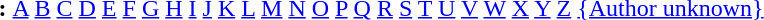<table id="toc" border="0">
<tr>
<th>:</th>
<td><a href='#'>A</a> <a href='#'>B</a> <a href='#'>C</a> <a href='#'>D</a> <a href='#'>E</a> <a href='#'>F</a> <a href='#'>G</a> <a href='#'>H</a> <a href='#'>I</a> <a href='#'>J</a> <a href='#'>K</a> <a href='#'>L</a> <a href='#'>M</a> <a href='#'>N</a> <a href='#'>O</a> <a href='#'>P</a> <a href='#'>Q</a> <a href='#'>R</a> <a href='#'>S</a> <a href='#'>T</a> <a href='#'>U</a> <a href='#'>V</a> <a href='#'>W</a> <a href='#'>X</a> <a href='#'>Y</a> <a href='#'>Z</a> <a href='#'>{Author unknown}</a></td>
</tr>
</table>
